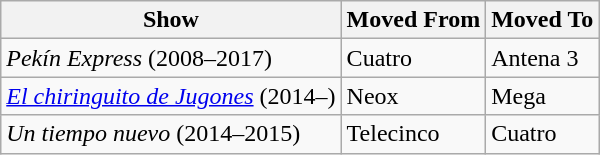<table class="wikitable sortable">
<tr ">
<th>Show</th>
<th>Moved From</th>
<th>Moved To</th>
</tr>
<tr>
<td><em>Pekín Express</em> (2008–2017)</td>
<td>Cuatro</td>
<td>Antena 3</td>
</tr>
<tr>
<td><em><a href='#'>El chiringuito de Jugones</a></em> (2014–)</td>
<td>Neox</td>
<td>Mega</td>
</tr>
<tr>
<td><em>Un tiempo nuevo</em> (2014–2015)</td>
<td>Telecinco</td>
<td>Cuatro</td>
</tr>
</table>
